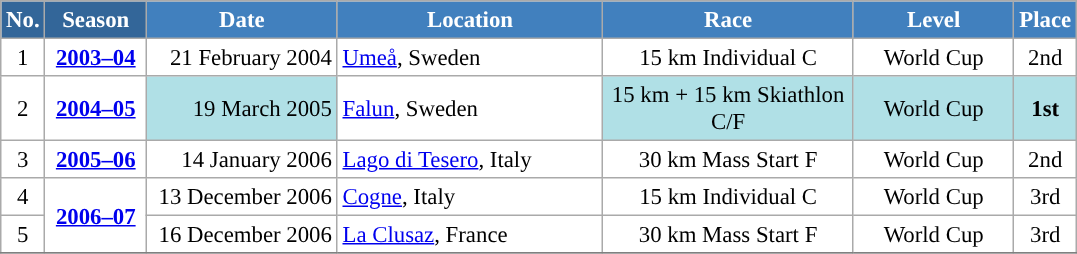<table class="wikitable sortable" style="font-size:95%; text-align:center; border:grey solid 1px; border-collapse:collapse; background:#ffffff;">
<tr style="background:#efefef;">
<th style="background-color:#369; color:white;">No.</th>
<th style="background-color:#369; color:white;">Season</th>
<th style="background-color:#4180be; color:white; width:120px;">Date</th>
<th style="background-color:#4180be; color:white; width:170px;">Location</th>
<th style="background-color:#4180be; color:white; width:160px;">Race</th>
<th style="background-color:#4180be; color:white; width:100px;">Level</th>
<th style="background-color:#4180be; color:white;">Place</th>
</tr>
<tr>
<td align=center>1</td>
<td rowspan=1 align=center><strong> <a href='#'>2003–04</a> </strong></td>
<td align=right>21 February 2004</td>
<td align=left> <a href='#'>Umeå</a>, Sweden</td>
<td>15 km Individual C</td>
<td>World Cup</td>
<td>2nd</td>
</tr>
<tr>
<td align=center>2</td>
<td rowspan=1 align=center><strong><a href='#'>2004–05</a></strong></td>
<td bgcolor="#BOEOE6" align=right>19 March 2005</td>
<td align=left> <a href='#'>Falun</a>, Sweden</td>
<td bgcolor="#BOEOE6">15 km + 15 km Skiathlon C/F</td>
<td bgcolor="#BOEOE6">World Cup</td>
<td bgcolor="#BOEOE6"><strong>1st</strong></td>
</tr>
<tr>
<td align=center>3</td>
<td rowspan=1 align=center><strong> <a href='#'>2005–06</a> </strong></td>
<td align=right>14 January 2006</td>
<td align=left> <a href='#'>Lago di Tesero</a>, Italy</td>
<td>30 km Mass Start F</td>
<td>World Cup</td>
<td>2nd</td>
</tr>
<tr>
<td align=center>4</td>
<td rowspan=2 align=center><strong> <a href='#'>2006–07</a> </strong></td>
<td align=right>13 December 2006</td>
<td align=left> <a href='#'>Cogne</a>, Italy</td>
<td>15 km Individual C</td>
<td>World Cup</td>
<td>3rd</td>
</tr>
<tr>
<td align=center>5</td>
<td align=right>16 December 2006</td>
<td align=left> <a href='#'>La Clusaz</a>, France</td>
<td>30 km Mass Start F</td>
<td>World Cup</td>
<td>3rd</td>
</tr>
<tr>
</tr>
</table>
